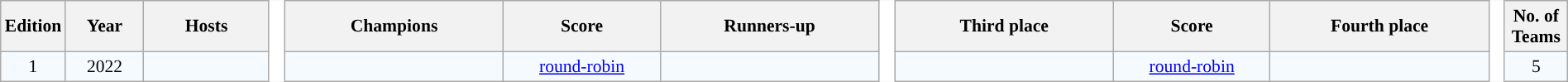<table class="wikitable" style="text-align:center;width:100%; font-size:90%;">
<tr>
<th width=2%>Edition</th>
<th width=5%>Year</th>
<th width=8%>Hosts</th>
<td rowspan="5" style="width:1%;background:#fff;border-top-style:hidden;border-bottom-style:hidden;"></td>
<th style="width:14%;">Champions</th>
<th width=10%>Score</th>
<th style="width:14%;">Runners-up</th>
<td rowspan="5" style="width:1%;background:#fff;border-top-style:hidden;border-bottom-style:hidden;"></td>
<th style="width:14%;">Third place</th>
<th width=10%>Score</th>
<th style="width:14%;">Fourth place</th>
<td rowspan="5" style="width:1%;background:#fff;border-top-style:hidden;border-bottom-style:hidden;"></td>
<th width=4%>No. of Teams</th>
</tr>
<tr bgcolor=#F5FAFF>
<td>1</td>
<td>2022</td>
<td align="left"></td>
<td><strong></strong></td>
<td><a href='#'>round-robin</a></td>
<td></td>
<td></td>
<td><a href='#'>round-robin</a></td>
<td></td>
<td>5</td>
</tr>
</table>
